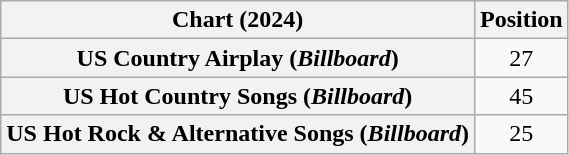<table class="wikitable sortable plainrowheaders" style="text-align:center">
<tr>
<th scope="col">Chart (2024)</th>
<th scope="col">Position</th>
</tr>
<tr>
<th scope="row">US Country Airplay (<em>Billboard</em>)</th>
<td>27</td>
</tr>
<tr>
<th scope="row">US Hot Country Songs (<em>Billboard</em>)</th>
<td>45</td>
</tr>
<tr>
<th scope="row">US Hot Rock & Alternative Songs (<em>Billboard</em>)</th>
<td>25</td>
</tr>
</table>
